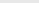<table>
<tr>
<td></td>
<td></td>
<td></td>
<td></td>
<td></td>
<td></td>
<td></td>
</tr>
<tr style="background:#e8e8e8;">
<td colspan=7></td>
</tr>
</table>
